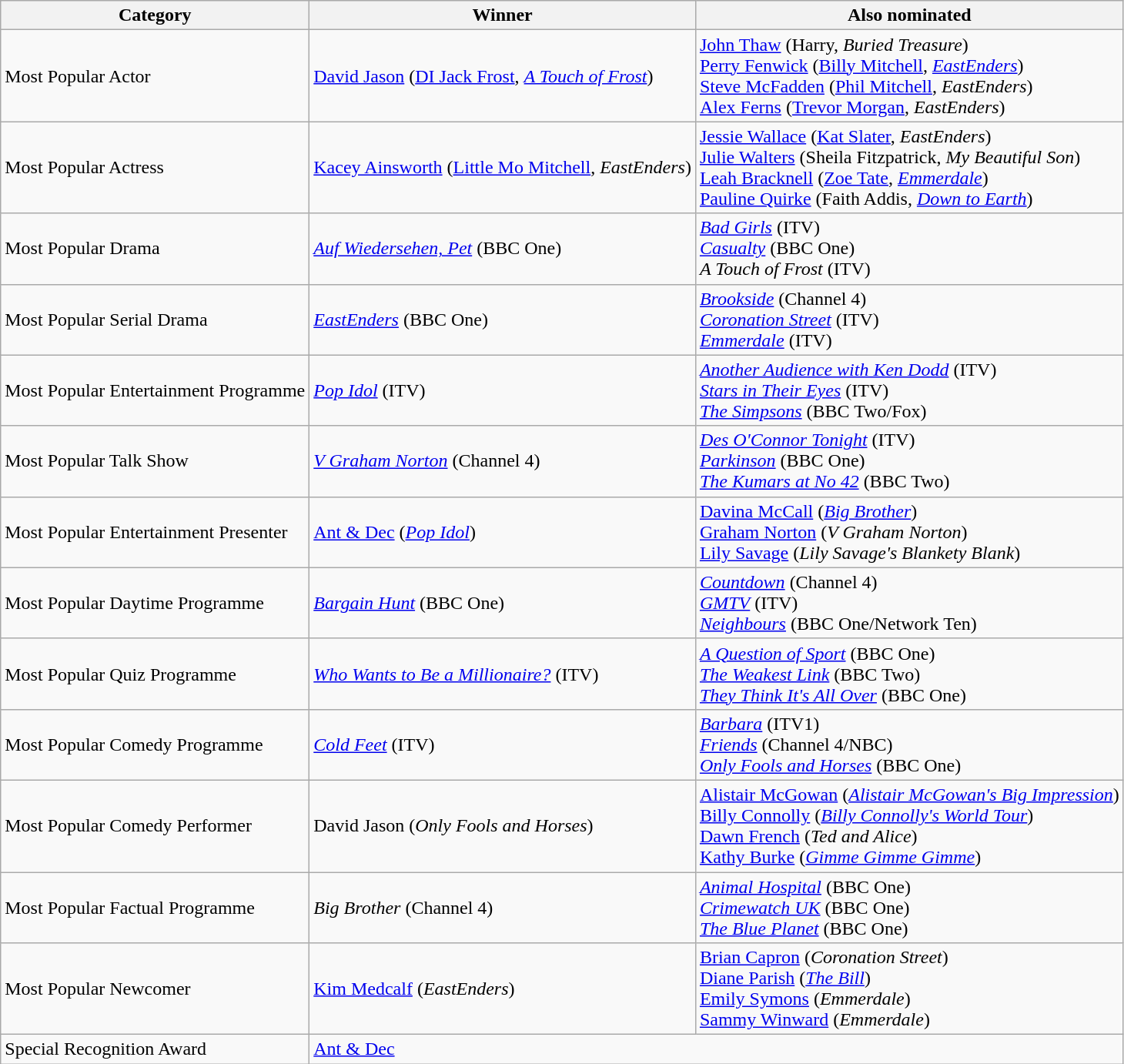<table class="wikitable sortable">
<tr>
<th>Category</th>
<th>Winner</th>
<th>Also nominated</th>
</tr>
<tr>
<td>Most Popular Actor</td>
<td><a href='#'>David Jason</a> (<a href='#'>DI Jack Frost</a>, <em><a href='#'>A Touch of Frost</a></em>)</td>
<td><a href='#'>John Thaw</a> (Harry, <em>Buried Treasure</em>)<br><a href='#'>Perry Fenwick</a> (<a href='#'>Billy Mitchell</a>, <em><a href='#'>EastEnders</a></em>)<br><a href='#'>Steve McFadden</a> (<a href='#'>Phil Mitchell</a>, <em>EastEnders</em>)<br><a href='#'>Alex Ferns</a> (<a href='#'>Trevor Morgan</a>, <em>EastEnders</em>)</td>
</tr>
<tr>
<td>Most Popular Actress</td>
<td><a href='#'>Kacey Ainsworth</a> (<a href='#'>Little Mo Mitchell</a>, <em>EastEnders</em>)</td>
<td><a href='#'>Jessie Wallace</a> (<a href='#'>Kat Slater</a>, <em>EastEnders</em>)<br><a href='#'>Julie Walters</a> (Sheila Fitzpatrick, <em>My Beautiful Son</em>)<br><a href='#'>Leah Bracknell</a> (<a href='#'>Zoe Tate</a>, <em><a href='#'>Emmerdale</a></em>)<br><a href='#'>Pauline Quirke</a> (Faith Addis, <em><a href='#'>Down to Earth</a></em>)</td>
</tr>
<tr>
<td>Most Popular Drama</td>
<td><em><a href='#'>Auf Wiedersehen, Pet</a></em> (BBC One)</td>
<td><em><a href='#'>Bad Girls</a></em> (ITV)<br><em><a href='#'>Casualty</a></em> (BBC One)<br><em>A Touch of Frost</em> (ITV)</td>
</tr>
<tr>
<td>Most Popular Serial Drama</td>
<td><em><a href='#'>EastEnders</a></em> (BBC One)</td>
<td><em><a href='#'>Brookside</a></em> (Channel 4)<br><em><a href='#'>Coronation Street</a></em> (ITV)<br><em><a href='#'>Emmerdale</a></em> (ITV)</td>
</tr>
<tr>
<td>Most Popular Entertainment Programme</td>
<td><em><a href='#'>Pop Idol</a></em> (ITV)</td>
<td><em><a href='#'>Another Audience with Ken Dodd</a></em> (ITV)<br><em><a href='#'>Stars in Their Eyes</a></em> (ITV)<br><em><a href='#'>The Simpsons</a></em> (BBC Two/Fox)</td>
</tr>
<tr>
<td>Most Popular Talk Show</td>
<td><em><a href='#'>V Graham Norton</a></em> (Channel 4)</td>
<td><em><a href='#'>Des O'Connor Tonight</a></em> (ITV)<br><em><a href='#'>Parkinson</a></em> (BBC One)<br><em><a href='#'>The Kumars at No 42</a></em> (BBC Two)</td>
</tr>
<tr>
<td>Most Popular Entertainment Presenter</td>
<td><a href='#'>Ant & Dec</a> (<em><a href='#'>Pop Idol</a></em>)</td>
<td><a href='#'>Davina McCall</a> (<em><a href='#'>Big Brother</a></em>)<br><a href='#'>Graham Norton</a> (<em>V Graham Norton</em>)<br><a href='#'>Lily Savage</a> (<em>Lily Savage's Blankety Blank</em>)</td>
</tr>
<tr>
<td>Most Popular Daytime Programme</td>
<td><em><a href='#'>Bargain Hunt</a></em> (BBC One)</td>
<td><em><a href='#'>Countdown</a></em> (Channel 4)<br><em><a href='#'>GMTV</a></em> (ITV)<br><em><a href='#'>Neighbours</a></em> (BBC One/Network Ten)</td>
</tr>
<tr>
<td>Most Popular Quiz Programme</td>
<td><em><a href='#'>Who Wants to Be a Millionaire?</a></em> (ITV)</td>
<td><em><a href='#'>A Question of Sport</a></em> (BBC One)<br><em><a href='#'>The Weakest Link</a></em> (BBC Two)<br><em><a href='#'>They Think It's All Over</a></em> (BBC One)</td>
</tr>
<tr>
<td>Most Popular Comedy Programme</td>
<td><em><a href='#'>Cold Feet</a></em> (ITV)</td>
<td><em><a href='#'>Barbara</a></em> (ITV1)<br><em><a href='#'>Friends</a></em> (Channel 4/NBC)<br><em><a href='#'>Only Fools and Horses</a></em> (BBC One)</td>
</tr>
<tr>
<td>Most Popular Comedy Performer</td>
<td>David Jason (<em>Only Fools and Horses</em>)</td>
<td><a href='#'>Alistair McGowan</a> (<em><a href='#'>Alistair McGowan's Big Impression</a></em>)<br><a href='#'>Billy Connolly</a> (<em><a href='#'>Billy Connolly's World Tour</a></em>)<br><a href='#'>Dawn French</a> (<em>Ted and Alice</em>)<br><a href='#'>Kathy Burke</a> (<em><a href='#'>Gimme Gimme Gimme</a></em>)</td>
</tr>
<tr>
<td>Most Popular Factual Programme</td>
<td><em>Big Brother</em> (Channel 4)</td>
<td><em><a href='#'>Animal Hospital</a></em> (BBC One)<br><em><a href='#'>Crimewatch UK</a></em> (BBC One)<br><em><a href='#'>The Blue Planet</a></em> (BBC One)</td>
</tr>
<tr>
<td>Most Popular Newcomer</td>
<td><a href='#'>Kim Medcalf</a> (<em>EastEnders</em>)</td>
<td><a href='#'>Brian Capron</a> (<em>Coronation Street</em>)<br><a href='#'>Diane Parish</a> (<em><a href='#'>The Bill</a></em>)<br><a href='#'>Emily Symons</a> (<em>Emmerdale</em>)<br><a href='#'>Sammy Winward</a> (<em>Emmerdale</em>)</td>
</tr>
<tr>
<td>Special Recognition Award</td>
<td colspan="2"><a href='#'>Ant & Dec</a></td>
</tr>
</table>
